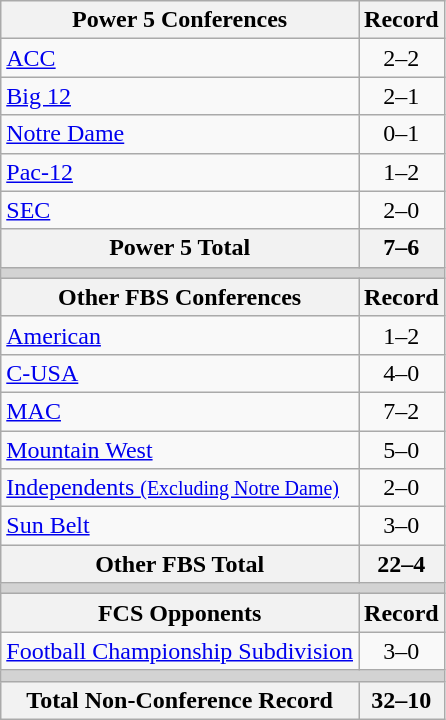<table class="wikitable">
<tr>
<th>Power 5 Conferences</th>
<th>Record</th>
</tr>
<tr>
<td><a href='#'>ACC</a></td>
<td align=center>2–2</td>
</tr>
<tr>
<td><a href='#'>Big 12</a></td>
<td align=center>2–1</td>
</tr>
<tr>
<td><a href='#'>Notre Dame</a></td>
<td align=center>0–1</td>
</tr>
<tr>
<td><a href='#'>Pac-12</a></td>
<td align=center>1–2</td>
</tr>
<tr>
<td><a href='#'>SEC</a></td>
<td align=center>2–0</td>
</tr>
<tr>
<th>Power 5 Total</th>
<th>7–6</th>
</tr>
<tr>
<th colspan="2" style="background:lightgrey;"></th>
</tr>
<tr>
<th>Other FBS Conferences</th>
<th>Record</th>
</tr>
<tr>
<td><a href='#'>American</a></td>
<td align=center>1–2</td>
</tr>
<tr>
<td><a href='#'>C-USA</a></td>
<td align=center>4–0</td>
</tr>
<tr>
<td><a href='#'>MAC</a></td>
<td align=center>7–2</td>
</tr>
<tr>
<td><a href='#'>Mountain West</a></td>
<td align=center>5–0</td>
</tr>
<tr>
<td><a href='#'>Independents <small>(Excluding Notre Dame)</small></a></td>
<td align=center>2–0</td>
</tr>
<tr>
<td><a href='#'>Sun Belt</a></td>
<td align=center>3–0</td>
</tr>
<tr>
<th>Other FBS Total</th>
<th>22–4</th>
</tr>
<tr>
<th colspan="2" style="background:lightgrey;"></th>
</tr>
<tr>
<th>FCS Opponents</th>
<th>Record</th>
</tr>
<tr>
<td><a href='#'>Football Championship Subdivision</a></td>
<td align=center>3–0</td>
</tr>
<tr>
<th colspan="2" style="background:lightgrey;"></th>
</tr>
<tr>
<th>Total Non-Conference Record</th>
<th>32–10</th>
</tr>
</table>
